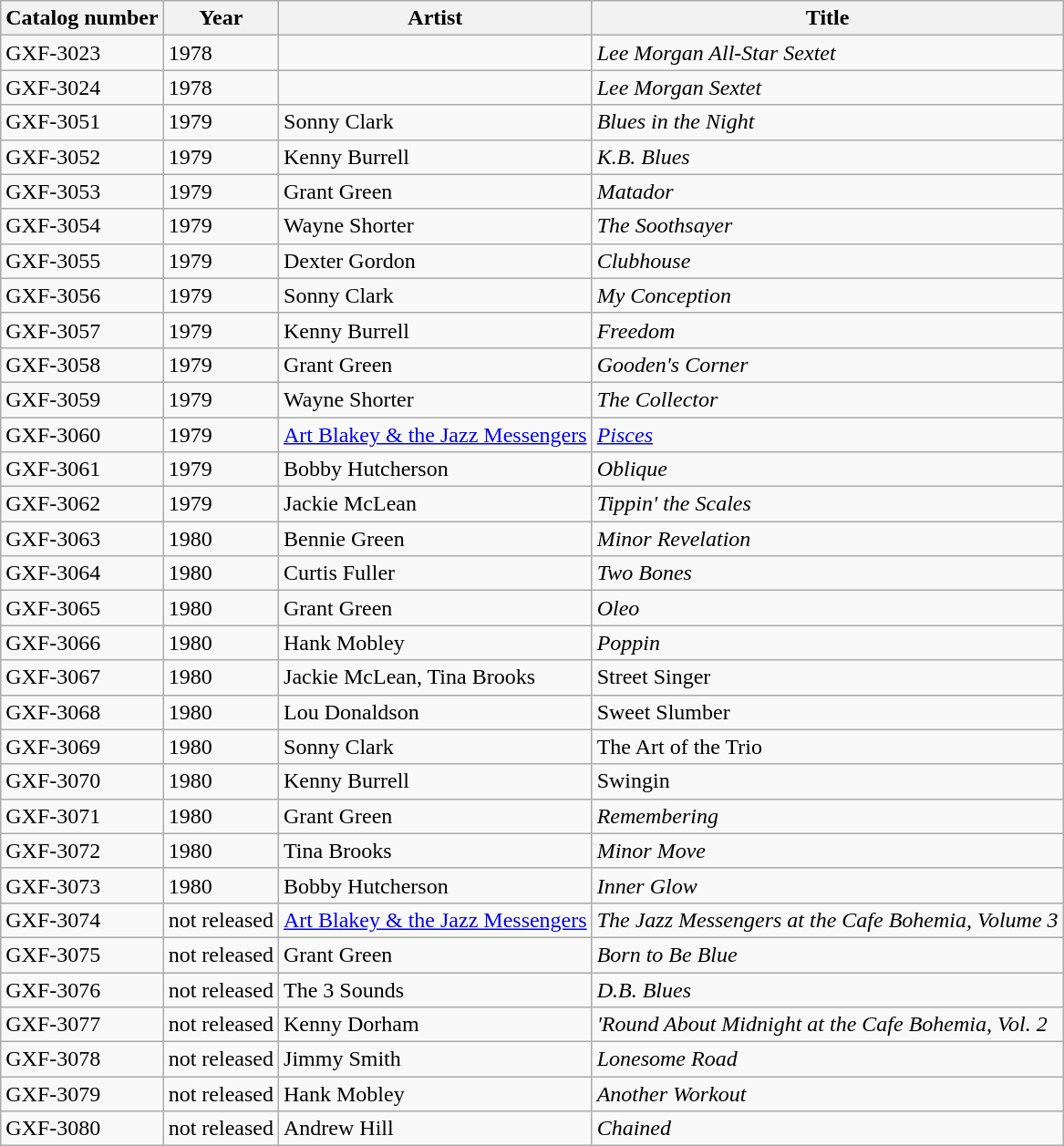<table class="wikitable sortable" align="center" bgcolor="CCCCCC" |>
<tr>
<th>Catalog number</th>
<th>Year</th>
<th>Artist</th>
<th>Title</th>
</tr>
<tr>
<td>GXF-3023</td>
<td>1978</td>
<td></td>
<td><em>Lee Morgan All-Star Sextet</em></td>
</tr>
<tr>
<td>GXF-3024</td>
<td>1978</td>
<td></td>
<td><em>Lee Morgan Sextet</em></td>
</tr>
<tr>
<td>GXF-3051</td>
<td>1979</td>
<td>Sonny Clark</td>
<td><em>Blues in the Night</em></td>
</tr>
<tr>
<td>GXF-3052</td>
<td>1979</td>
<td>Kenny Burrell</td>
<td><em>K.B. Blues</em></td>
</tr>
<tr>
<td>GXF-3053</td>
<td>1979</td>
<td>Grant Green</td>
<td><em>Matador</em></td>
</tr>
<tr>
<td>GXF-3054</td>
<td>1979</td>
<td>Wayne Shorter</td>
<td><em>The Soothsayer</em></td>
</tr>
<tr>
<td>GXF-3055</td>
<td>1979</td>
<td>Dexter Gordon</td>
<td><em>Clubhouse</em></td>
</tr>
<tr>
<td>GXF-3056</td>
<td>1979</td>
<td>Sonny Clark</td>
<td><em>My Conception</em></td>
</tr>
<tr>
<td>GXF-3057</td>
<td>1979</td>
<td>Kenny Burrell</td>
<td><em>Freedom</em></td>
</tr>
<tr>
<td>GXF-3058</td>
<td>1979</td>
<td>Grant Green</td>
<td><em>Gooden's Corner</em></td>
</tr>
<tr>
<td>GXF-3059</td>
<td>1979</td>
<td>Wayne Shorter</td>
<td><em>The Collector</em></td>
</tr>
<tr>
<td>GXF-3060</td>
<td>1979</td>
<td><a href='#'>Art Blakey & the Jazz Messengers</a></td>
<td><em><a href='#'>Pisces</a></em></td>
</tr>
<tr>
<td>GXF-3061</td>
<td>1979</td>
<td>Bobby Hutcherson</td>
<td><em>Oblique</em></td>
</tr>
<tr>
<td>GXF-3062</td>
<td>1979</td>
<td>Jackie McLean</td>
<td><em>Tippin' the Scales</em></td>
</tr>
<tr>
<td>GXF-3063</td>
<td>1980</td>
<td>Bennie Green</td>
<td><em>Minor Revelation</em></td>
</tr>
<tr>
<td>GXF-3064</td>
<td>1980</td>
<td>Curtis Fuller</td>
<td><em>Two Bones</em></td>
</tr>
<tr>
<td>GXF-3065</td>
<td>1980</td>
<td>Grant Green</td>
<td><em>Oleo</em></td>
</tr>
<tr>
<td>GXF-3066</td>
<td>1980</td>
<td>Hank Mobley</td>
<td><em>Poppin<strong></td>
</tr>
<tr>
<td>GXF-3067</td>
<td>1980</td>
<td>Jackie McLean, Tina Brooks</td>
<td></em>Street Singer<em></td>
</tr>
<tr>
<td>GXF-3068</td>
<td>1980</td>
<td>Lou Donaldson</td>
<td></em>Sweet Slumber<em></td>
</tr>
<tr>
<td>GXF-3069</td>
<td>1980</td>
<td>Sonny Clark</td>
<td></em>The Art of the Trio<em></td>
</tr>
<tr>
<td>GXF-3070</td>
<td>1980</td>
<td>Kenny Burrell</td>
<td></em>Swingin</strong></td>
</tr>
<tr>
<td>GXF-3071</td>
<td>1980</td>
<td>Grant Green</td>
<td><em>Remembering</em></td>
</tr>
<tr>
<td>GXF-3072</td>
<td>1980</td>
<td>Tina Brooks</td>
<td><em>Minor Move</em></td>
</tr>
<tr>
<td>GXF-3073</td>
<td>1980</td>
<td>Bobby Hutcherson</td>
<td><em>Inner Glow</em></td>
</tr>
<tr>
<td>GXF-3074</td>
<td>not released</td>
<td><a href='#'>Art Blakey & the Jazz Messengers</a></td>
<td><em>The Jazz Messengers at the Cafe Bohemia, Volume 3</em></td>
</tr>
<tr>
<td>GXF-3075</td>
<td>not released</td>
<td>Grant Green</td>
<td><em>Born to Be Blue</em></td>
</tr>
<tr>
<td>GXF-3076</td>
<td>not released</td>
<td>The 3 Sounds</td>
<td><em>D.B. Blues</em></td>
</tr>
<tr>
<td>GXF-3077</td>
<td>not released</td>
<td>Kenny Dorham</td>
<td><em>'Round About Midnight at the Cafe Bohemia, Vol. 2</em></td>
</tr>
<tr>
<td>GXF-3078</td>
<td>not released</td>
<td>Jimmy Smith</td>
<td><em>Lonesome Road</em></td>
</tr>
<tr>
<td>GXF-3079</td>
<td>not released</td>
<td>Hank Mobley</td>
<td><em>Another Workout</em></td>
</tr>
<tr>
<td>GXF-3080</td>
<td>not released</td>
<td>Andrew Hill</td>
<td><em>Chained</em></td>
</tr>
</table>
